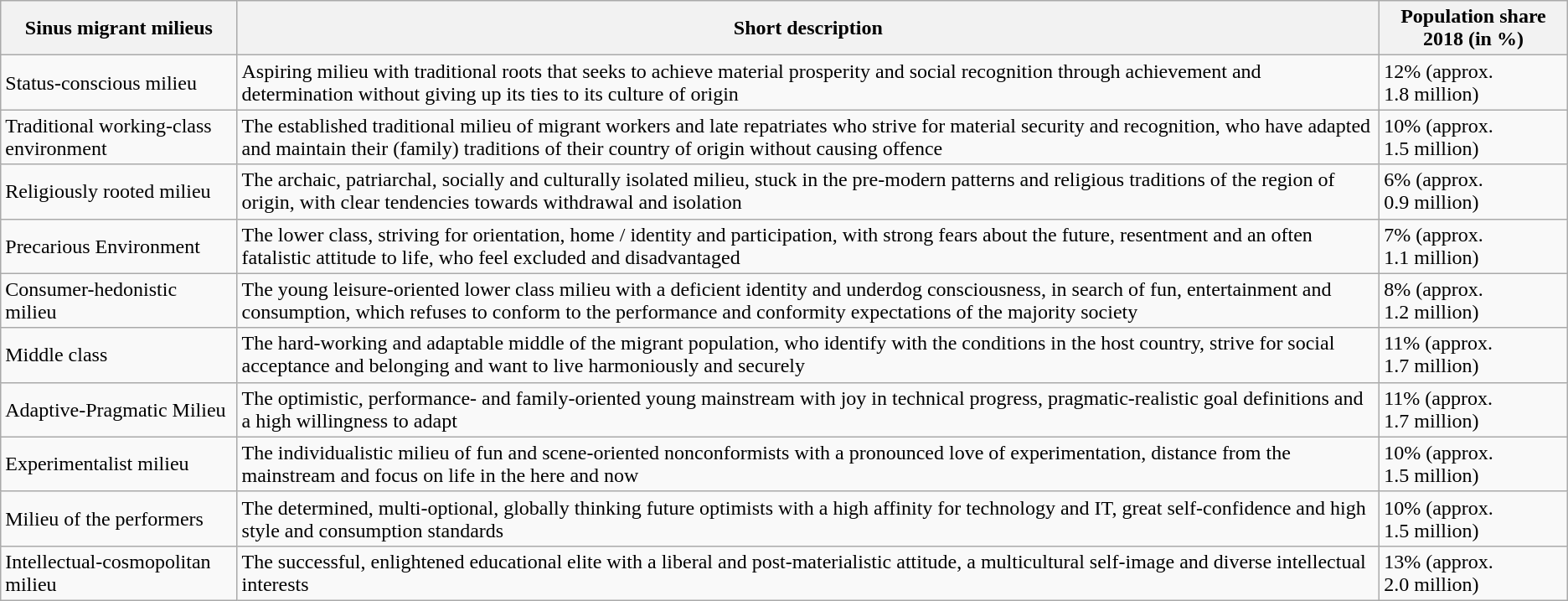<table class="wikitable zebra">
<tr>
<th>Sinus migrant milieus</th>
<th>Short description</th>
<th>Population share 2018 (in %)</th>
</tr>
<tr>
<td>Status-conscious milieu</td>
<td>Aspiring milieu with traditional roots that seeks to achieve material prosperity and social recognition through achievement and determination without giving up its ties to its culture of origin</td>
<td>12% (approx. 1.8 million)</td>
</tr>
<tr>
<td>Traditional working-class environment</td>
<td>The established traditional milieu of migrant workers and late repatriates who strive for material security and recognition, who have adapted and maintain their (family) traditions of their country of origin without causing offence</td>
<td>10% (approx. 1.5 million)</td>
</tr>
<tr>
<td>Religiously rooted milieu</td>
<td>The archaic, patriarchal, socially and culturally isolated milieu, stuck in the pre-modern patterns and religious traditions of the region of origin, with clear tendencies towards withdrawal and isolation</td>
<td>6% (approx. 0.9 million)</td>
</tr>
<tr>
<td>Precarious Environment</td>
<td>The lower class, striving for orientation, home / identity and participation, with strong fears about the future, resentment and an often fatalistic attitude to life, who feel excluded and disadvantaged</td>
<td>7% (approx. 1.1 million)</td>
</tr>
<tr>
<td>Consumer-hedonistic milieu</td>
<td>The young leisure-oriented lower class milieu with a deficient identity and underdog consciousness, in search of fun, entertainment and consumption, which refuses to conform to the performance and conformity expectations of the majority society</td>
<td>8% (approx. 1.2 million)</td>
</tr>
<tr>
<td>Middle class</td>
<td>The hard-working and adaptable middle of the migrant population, who identify with the conditions in the host country, strive for social acceptance and belonging and want to live harmoniously and securely</td>
<td>11% (approx. 1.7 million)</td>
</tr>
<tr>
<td>Adaptive-Pragmatic Milieu</td>
<td>The optimistic, performance- and family-oriented young mainstream with joy in technical progress, pragmatic-realistic goal definitions and a high willingness to adapt</td>
<td>11% (approx. 1.7 million)</td>
</tr>
<tr>
<td>Experimentalist milieu</td>
<td>The individualistic milieu of fun and scene-oriented nonconformists with a pronounced love of experimentation, distance from the mainstream and focus on life in the here and now</td>
<td>10% (approx. 1.5 million)</td>
</tr>
<tr>
<td>Milieu of the performers</td>
<td>The determined, multi-optional, globally thinking future optimists with a high affinity for technology and IT, great self-confidence and high style and consumption standards</td>
<td>10% (approx. 1.5 million)</td>
</tr>
<tr>
<td>Intellectual-cosmopolitan milieu</td>
<td>The successful, enlightened educational elite with a liberal and post-materialistic attitude, a multicultural self-image and diverse intellectual interests</td>
<td>13% (approx. 2.0 million)</td>
</tr>
</table>
